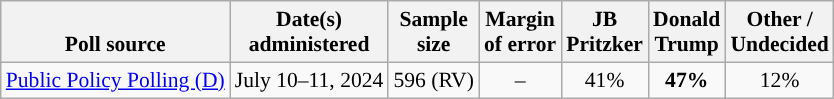<table class="wikitable sortable mw-datatable" style="font-size:90%;text-align:center;line-height:17px">
<tr valign=bottom>
<th>Poll source</th>
<th>Date(s)<br>administered</th>
<th>Sample<br>size</th>
<th>Margin<br>of error</th>
<th class="unsortable">JB<br>Pritzker<br></th>
<th class="unsortable">Donald<br>Trump<br></th>
<th class="unsortable">Other /<br>Undecided</th>
</tr>
<tr>
<td style="text-align:left;"><a href='#'>Public Policy Polling (D)</a></td>
<td data-sort-value="2024-07-22">July 10–11, 2024</td>
<td>596 (RV)</td>
<td>–</td>
<td>41%</td>
<td style="background-color:"><strong>47%</strong></td>
<td>12%</td>
</tr>
</table>
